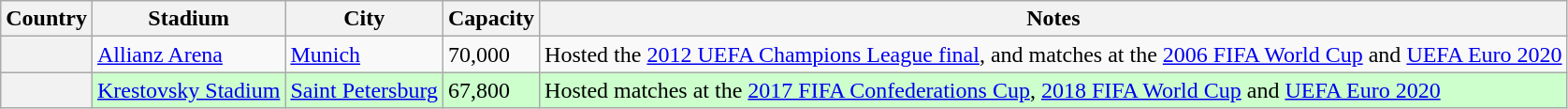<table class="wikitable sortable plainrowheaders">
<tr>
<th scope="col">Country</th>
<th scope="col">Stadium</th>
<th scope="col">City</th>
<th scope="col">Capacity</th>
<th scope="col">Notes</th>
</tr>
<tr>
<th scope="row"></th>
<td><a href='#'>Allianz Arena</a></td>
<td><a href='#'>Munich</a></td>
<td>70,000</td>
<td>Hosted the <a href='#'>2012 UEFA Champions League final</a>, and matches at the <a href='#'>2006 FIFA World Cup</a> and <a href='#'>UEFA Euro 2020</a></td>
</tr>
<tr bgcolor=#ccffcc>
<th scope="row"></th>
<td><a href='#'>Krestovsky Stadium</a></td>
<td><a href='#'>Saint Petersburg</a></td>
<td>67,800</td>
<td>Hosted matches at the <a href='#'>2017 FIFA Confederations Cup</a>, <a href='#'>2018 FIFA World Cup</a> and <a href='#'>UEFA Euro 2020</a></td>
</tr>
</table>
